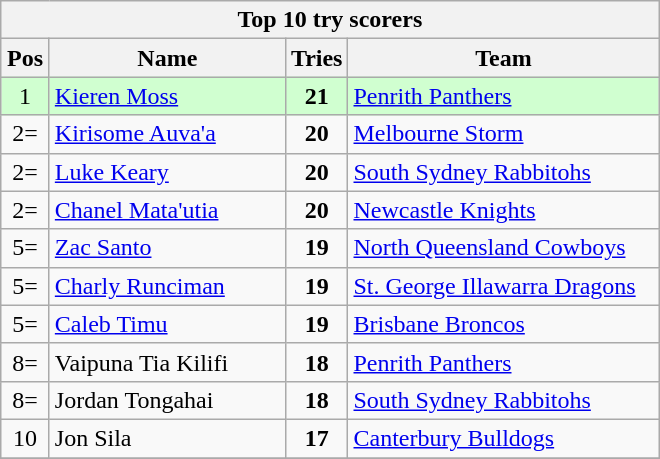<table class="wikitable" style="text-align:center;">
<tr>
<th colspan=9>Top 10 try scorers</th>
</tr>
<tr>
<th style="width:25px;">Pos</th>
<th style="width:150px;">Name</th>
<th style="width:25px;">Tries</th>
<th style="width:200px;">Team</th>
</tr>
<tr bgcolor="#d0ffd0">
<td>1</td>
<td style="text-align:left;"><a href='#'>Kieren Moss</a></td>
<td><strong>21</strong></td>
<td style="text-align:left;"> <a href='#'>Penrith Panthers</a></td>
</tr>
<tr>
<td>2=</td>
<td style="text-align:left;"><a href='#'>Kirisome Auva'a</a></td>
<td><strong>20</strong></td>
<td style="text-align:left;"> <a href='#'>Melbourne Storm</a></td>
</tr>
<tr>
<td>2=</td>
<td style="text-align:left;"><a href='#'>Luke Keary</a></td>
<td><strong>20</strong></td>
<td style="text-align:left;"> <a href='#'>South Sydney Rabbitohs</a></td>
</tr>
<tr>
<td>2=</td>
<td style="text-align:left;"><a href='#'>Chanel Mata'utia</a></td>
<td><strong>20</strong></td>
<td style="text-align:left;"> <a href='#'>Newcastle Knights</a></td>
</tr>
<tr>
<td>5=</td>
<td style="text-align:left;"><a href='#'>Zac Santo</a></td>
<td><strong>19</strong></td>
<td style="text-align:left;"> <a href='#'>North Queensland Cowboys</a></td>
</tr>
<tr>
<td>5=</td>
<td style="text-align:left;"><a href='#'>Charly Runciman</a></td>
<td><strong>19</strong></td>
<td style="text-align:left;"> <a href='#'>St. George Illawarra Dragons</a></td>
</tr>
<tr>
<td>5=</td>
<td style="text-align:left;"><a href='#'>Caleb Timu</a></td>
<td><strong>19</strong></td>
<td style="text-align:left;"> <a href='#'>Brisbane Broncos</a></td>
</tr>
<tr>
<td>8=</td>
<td style="text-align:left;">Vaipuna Tia Kilifi</td>
<td><strong>18</strong></td>
<td style="text-align:left;"> <a href='#'>Penrith Panthers</a></td>
</tr>
<tr>
<td>8=</td>
<td style="text-align:left;">Jordan Tongahai</td>
<td><strong>18</strong></td>
<td style="text-align:left;"> <a href='#'>South Sydney Rabbitohs</a></td>
</tr>
<tr>
<td>10</td>
<td style="text-align:left;">Jon Sila</td>
<td><strong>17</strong></td>
<td style="text-align:left;"> <a href='#'>Canterbury Bulldogs</a></td>
</tr>
<tr>
</tr>
</table>
